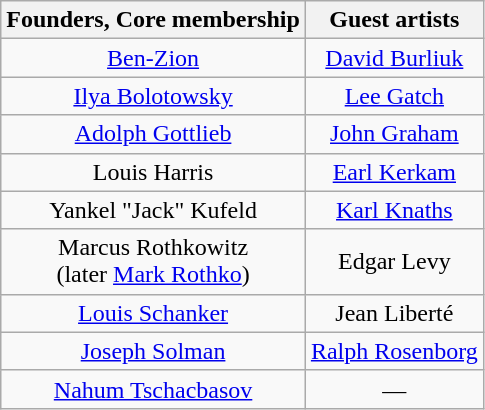<table class="wikitable" style="text-align: center">
<tr>
<th>Founders, Core membership</th>
<th>Guest artists</th>
</tr>
<tr>
<td><a href='#'>Ben-Zion</a></td>
<td><a href='#'>David Burliuk</a></td>
</tr>
<tr>
<td><a href='#'>Ilya Bolotowsky</a></td>
<td><a href='#'>Lee Gatch</a></td>
</tr>
<tr>
<td><a href='#'>Adolph Gottlieb</a></td>
<td><a href='#'>John Graham</a></td>
</tr>
<tr>
<td>Louis Harris</td>
<td><a href='#'>Earl Kerkam</a></td>
</tr>
<tr>
<td>Yankel "Jack" Kufeld</td>
<td><a href='#'>Karl Knaths</a></td>
</tr>
<tr>
<td>Marcus Rothkowitz<br>(later <a href='#'>Mark Rothko</a>)</td>
<td>Edgar Levy</td>
</tr>
<tr>
<td><a href='#'>Louis Schanker</a></td>
<td>Jean Liberté</td>
</tr>
<tr>
<td><a href='#'>Joseph Solman</a></td>
<td><a href='#'>Ralph Rosenborg</a></td>
</tr>
<tr>
<td><a href='#'>Nahum Tschacbasov</a></td>
<td>—</td>
</tr>
</table>
